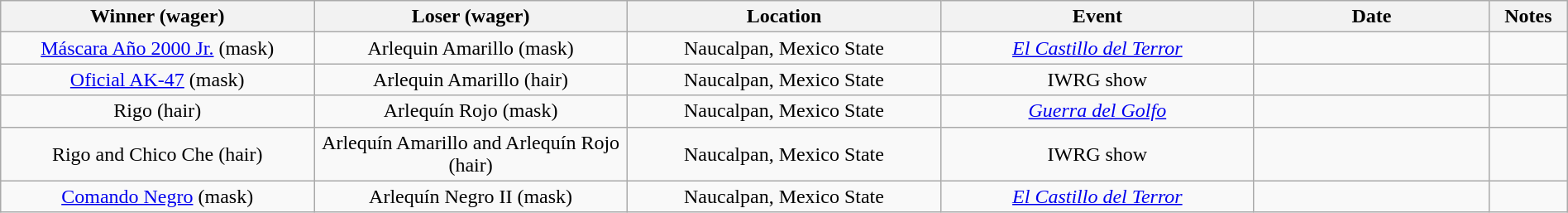<table class="wikitable sortable" width=100%  style="text-align: center">
<tr>
<th width=20% scope="col">Winner (wager)</th>
<th width=20% scope="col">Loser (wager)</th>
<th width=20% scope="col">Location</th>
<th width=20% scope="col">Event</th>
<th width=15% scope="col">Date</th>
<th class="unsortable" width=5% scope="col">Notes</th>
</tr>
<tr>
<td><a href='#'>Máscara Año 2000 Jr.</a> (mask)</td>
<td>Arlequin Amarillo (mask)</td>
<td>Naucalpan, Mexico State</td>
<td><em><a href='#'>El Castillo del Terror</a></em></td>
<td></td>
<td></td>
</tr>
<tr>
<td><a href='#'>Oficial AK-47</a> (mask)</td>
<td>Arlequin Amarillo (hair)</td>
<td>Naucalpan, Mexico State</td>
<td>IWRG show</td>
<td></td>
<td></td>
</tr>
<tr>
<td>Rigo (hair)</td>
<td>Arlequín Rojo (mask)</td>
<td>Naucalpan, Mexico State</td>
<td><em><a href='#'>Guerra del Golfo</a></em></td>
<td></td>
<td></td>
</tr>
<tr>
<td>Rigo and Chico Che (hair)</td>
<td>Arlequín Amarillo and Arlequín Rojo (hair)</td>
<td>Naucalpan, Mexico State</td>
<td>IWRG show</td>
<td></td>
<td></td>
</tr>
<tr>
<td><a href='#'>Comando Negro</a> (mask)</td>
<td>Arlequín Negro II (mask)</td>
<td>Naucalpan, Mexico State</td>
<td><em><a href='#'>El Castillo del Terror</a></em></td>
<td></td>
<td></td>
</tr>
</table>
